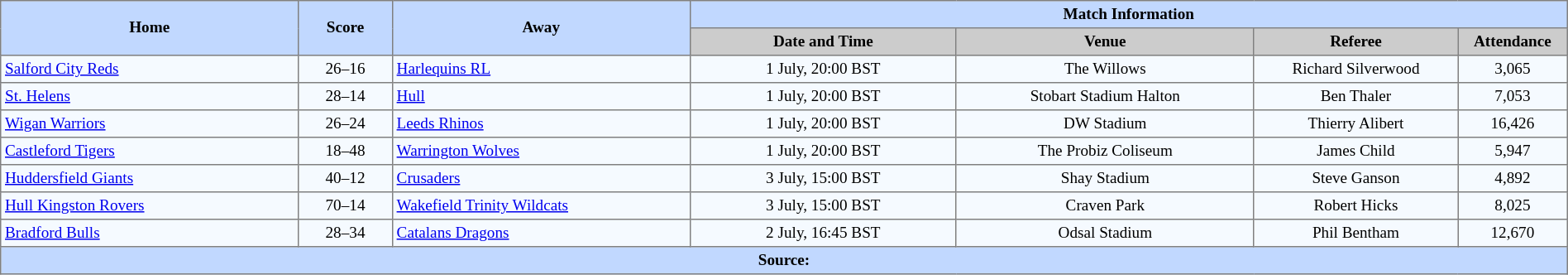<table border="1" cellpadding="3" cellspacing="0" style="border-collapse:collapse; font-size:80%; text-align:center; width:100%;">
<tr style="background:#c1d8ff;">
<th rowspan="2" style="width:19%;">Home</th>
<th rowspan="2" style="width:6%;">Score</th>
<th rowspan="2" style="width:19%;">Away</th>
<th colspan=6>Match Information</th>
</tr>
<tr style="background:#ccc;">
<th width=17%>Date and Time</th>
<th width=19%>Venue</th>
<th width=13%>Referee</th>
<th width=7%>Attendance</th>
</tr>
<tr style="background:#f5faff;">
<td align=left> <a href='#'>Salford City Reds</a></td>
<td>26–16</td>
<td align=left> <a href='#'>Harlequins RL</a></td>
<td>1 July, 20:00 BST</td>
<td>The Willows</td>
<td>Richard Silverwood</td>
<td>3,065</td>
</tr>
<tr style="background:#f5faff;">
<td align=left> <a href='#'>St. Helens</a></td>
<td>28–14</td>
<td align=left> <a href='#'>Hull</a></td>
<td>1 July, 20:00 BST</td>
<td>Stobart Stadium Halton</td>
<td>Ben Thaler</td>
<td>7,053</td>
</tr>
<tr style="background:#f5faff;">
<td align=left> <a href='#'>Wigan Warriors</a></td>
<td>26–24</td>
<td align=left> <a href='#'>Leeds Rhinos</a></td>
<td>1 July, 20:00 BST</td>
<td>DW Stadium</td>
<td>Thierry Alibert</td>
<td>16,426</td>
</tr>
<tr style="background:#f5faff;">
<td align=left> <a href='#'>Castleford Tigers</a></td>
<td>18–48</td>
<td align=left> <a href='#'>Warrington Wolves</a></td>
<td>1 July, 20:00 BST</td>
<td>The Probiz Coliseum</td>
<td>James Child</td>
<td>5,947</td>
</tr>
<tr style="background:#f5faff;">
<td align=left> <a href='#'>Huddersfield Giants</a></td>
<td>40–12</td>
<td align=left> <a href='#'>Crusaders</a></td>
<td>3 July, 15:00 BST</td>
<td>Shay Stadium</td>
<td>Steve Ganson</td>
<td>4,892</td>
</tr>
<tr style="background:#f5faff;">
<td align=left> <a href='#'>Hull Kingston Rovers</a></td>
<td>70–14</td>
<td align=left> <a href='#'>Wakefield Trinity Wildcats</a></td>
<td>3 July, 15:00 BST</td>
<td>Craven Park</td>
<td>Robert Hicks</td>
<td>8,025</td>
</tr>
<tr style="background:#f5faff;">
<td align=left> <a href='#'>Bradford Bulls</a></td>
<td>28–34</td>
<td align=left> <a href='#'>Catalans Dragons</a></td>
<td>2 July, 16:45 BST</td>
<td>Odsal Stadium</td>
<td>Phil Bentham</td>
<td>12,670</td>
</tr>
<tr style="background:#c1d8ff;">
<th colspan=12>Source:</th>
</tr>
</table>
